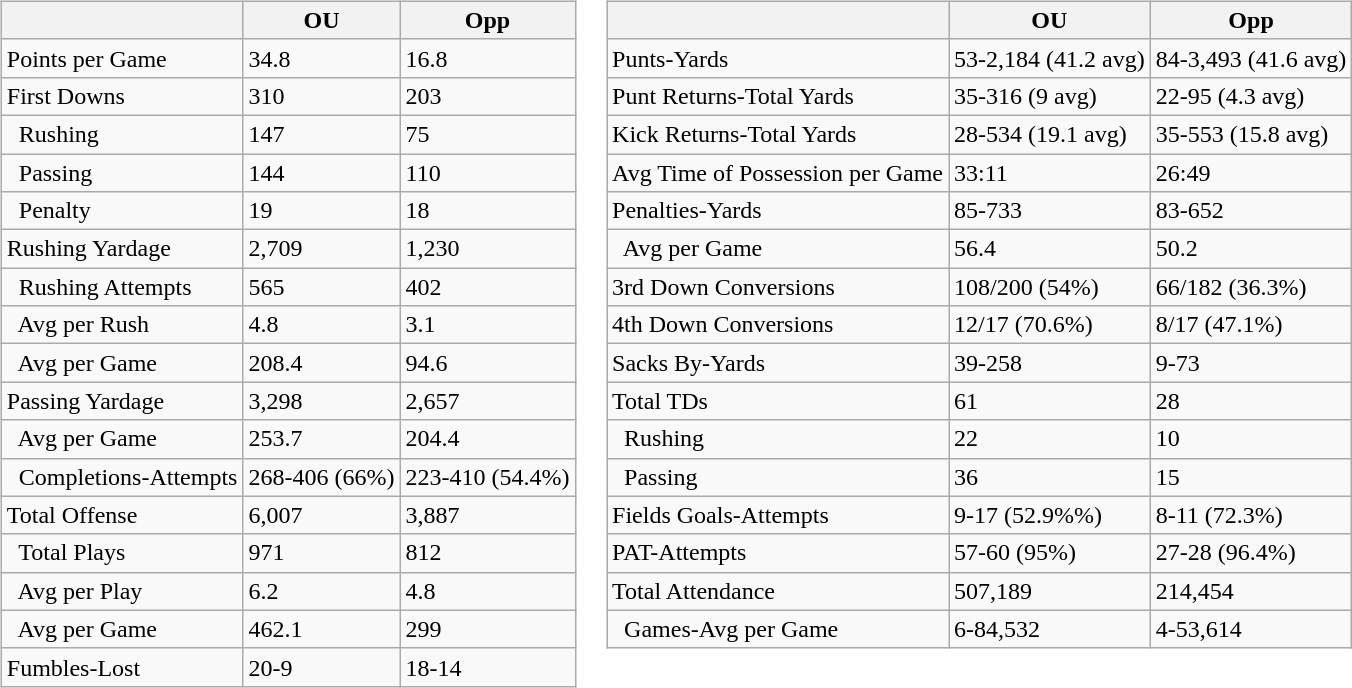<table>
<tr>
<td valign="top"><br><table class="wikitable" style="white-space:nowrap;">
<tr>
<th></th>
<th>OU</th>
<th>Opp</th>
</tr>
<tr>
<td>Points per Game</td>
<td>34.8</td>
<td>16.8</td>
</tr>
<tr>
<td>First Downs</td>
<td>310</td>
<td>203</td>
</tr>
<tr>
<td>  Rushing</td>
<td>147</td>
<td>75</td>
</tr>
<tr>
<td>  Passing</td>
<td>144</td>
<td>110</td>
</tr>
<tr>
<td>  Penalty</td>
<td>19</td>
<td>18</td>
</tr>
<tr>
<td>Rushing Yardage</td>
<td>2,709</td>
<td>1,230</td>
</tr>
<tr>
<td>  Rushing Attempts</td>
<td>565</td>
<td>402</td>
</tr>
<tr>
<td>  Avg per Rush</td>
<td>4.8</td>
<td>3.1</td>
</tr>
<tr>
<td>  Avg per Game</td>
<td>208.4</td>
<td>94.6</td>
</tr>
<tr>
<td>Passing Yardage</td>
<td>3,298</td>
<td>2,657</td>
</tr>
<tr>
<td>  Avg per Game</td>
<td>253.7</td>
<td>204.4</td>
</tr>
<tr>
<td>  Completions-Attempts</td>
<td>268-406 (66%)</td>
<td>223-410 (54.4%)</td>
</tr>
<tr>
<td>Total Offense</td>
<td>6,007</td>
<td>3,887</td>
</tr>
<tr>
<td>  Total Plays</td>
<td>971</td>
<td>812</td>
</tr>
<tr>
<td>  Avg per Play</td>
<td>6.2</td>
<td>4.8</td>
</tr>
<tr>
<td>  Avg per Game</td>
<td>462.1</td>
<td>299</td>
</tr>
<tr>
<td>Fumbles-Lost</td>
<td>20-9</td>
<td>18-14</td>
</tr>
</table>
</td>
<td valign="top"><br><table class="wikitable" style="white-space:nowrap;">
<tr>
<th></th>
<th>OU</th>
<th>Opp</th>
</tr>
<tr>
<td>Punts-Yards</td>
<td>53-2,184 (41.2 avg)</td>
<td>84-3,493 (41.6 avg)</td>
</tr>
<tr>
<td>Punt Returns-Total Yards</td>
<td>35-316 (9 avg)</td>
<td>22-95 (4.3 avg)</td>
</tr>
<tr>
<td>Kick Returns-Total Yards</td>
<td>28-534 (19.1 avg)</td>
<td>35-553 (15.8 avg)</td>
</tr>
<tr>
<td>Avg Time of Possession per Game</td>
<td>33:11</td>
<td>26:49</td>
</tr>
<tr>
<td>Penalties-Yards</td>
<td>85-733</td>
<td>83-652</td>
</tr>
<tr>
<td>  Avg per Game</td>
<td>56.4</td>
<td>50.2</td>
</tr>
<tr>
<td>3rd Down Conversions</td>
<td>108/200 (54%)</td>
<td>66/182 (36.3%)</td>
</tr>
<tr>
<td>4th Down Conversions</td>
<td>12/17 (70.6%)</td>
<td>8/17 (47.1%)</td>
</tr>
<tr>
<td>Sacks By-Yards</td>
<td>39-258</td>
<td>9-73</td>
</tr>
<tr>
<td>Total TDs</td>
<td>61</td>
<td>28</td>
</tr>
<tr>
<td>  Rushing</td>
<td>22</td>
<td>10</td>
</tr>
<tr>
<td>  Passing</td>
<td>36</td>
<td>15</td>
</tr>
<tr>
<td>Fields Goals-Attempts</td>
<td>9-17 (52.9%%)</td>
<td>8-11 (72.3%)</td>
</tr>
<tr>
<td>PAT-Attempts</td>
<td>57-60 (95%)</td>
<td>27-28 (96.4%)</td>
</tr>
<tr>
<td>Total Attendance</td>
<td>507,189</td>
<td>214,454</td>
</tr>
<tr>
<td>  Games-Avg per Game</td>
<td>6-84,532</td>
<td>4-53,614</td>
</tr>
</table>
</td>
</tr>
</table>
